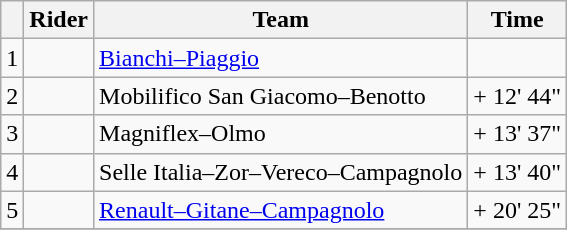<table class="wikitable">
<tr>
<th></th>
<th>Rider</th>
<th>Team</th>
<th>Time</th>
</tr>
<tr>
<td>1</td>
<td></td>
<td><a href='#'>Bianchi–Piaggio</a></td>
<td align=right></td>
</tr>
<tr>
<td>2</td>
<td></td>
<td>Mobilifico San Giacomo–Benotto</td>
<td align=right>+ 12' 44"</td>
</tr>
<tr>
<td>3</td>
<td></td>
<td>Magniflex–Olmo</td>
<td align=right>+ 13' 37"</td>
</tr>
<tr>
<td>4</td>
<td></td>
<td>Selle Italia–Zor–Vereco–Campagnolo</td>
<td align=right>+ 13' 40"</td>
</tr>
<tr>
<td>5</td>
<td></td>
<td><a href='#'>Renault–Gitane–Campagnolo</a></td>
<td align=right>+ 20' 25"</td>
</tr>
<tr>
</tr>
</table>
